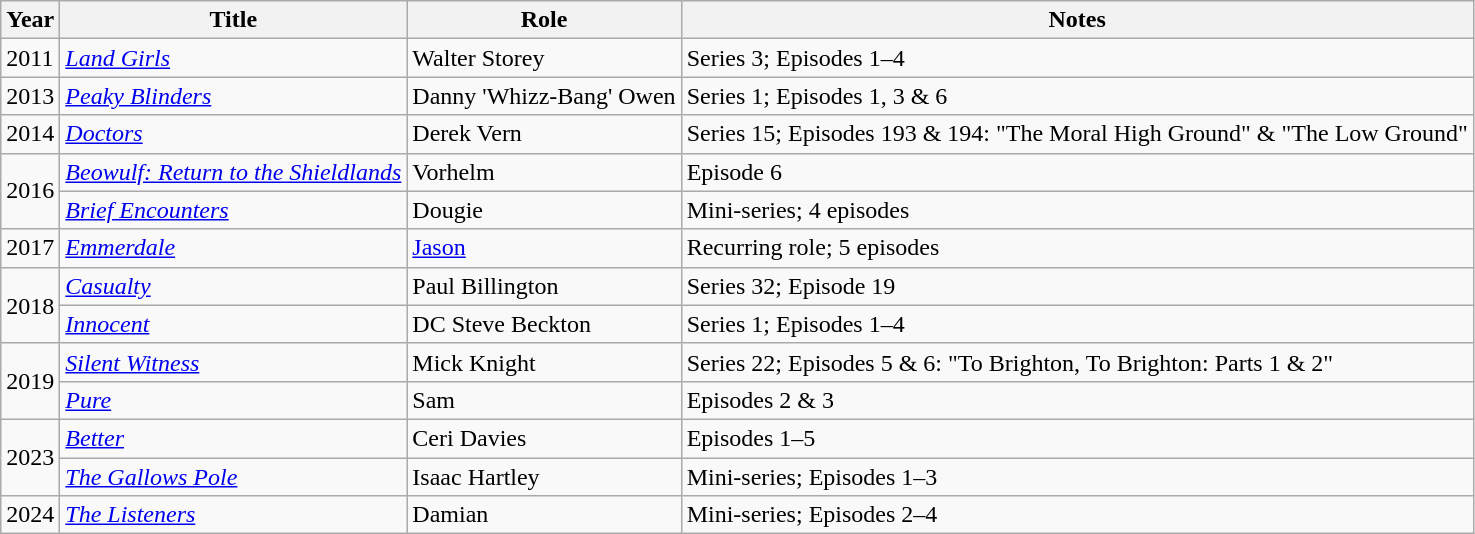<table class="wikitable sortable">
<tr>
<th>Year</th>
<th>Title</th>
<th>Role</th>
<th class="unsortable">Notes</th>
</tr>
<tr>
<td>2011</td>
<td><em><a href='#'>Land Girls</a></em></td>
<td>Walter Storey</td>
<td>Series 3; Episodes 1–4</td>
</tr>
<tr>
<td>2013</td>
<td><em><a href='#'>Peaky Blinders</a></em></td>
<td>Danny 'Whizz-Bang' Owen</td>
<td>Series 1; Episodes 1, 3 & 6</td>
</tr>
<tr>
<td>2014</td>
<td><em><a href='#'>Doctors</a></em></td>
<td>Derek Vern</td>
<td>Series 15; Episodes 193 & 194: "The Moral High Ground" & "The Low Ground"</td>
</tr>
<tr>
<td rowspan=2>2016</td>
<td><em><a href='#'>Beowulf: Return to the Shieldlands</a></em></td>
<td>Vorhelm</td>
<td>Episode 6</td>
</tr>
<tr>
<td><em><a href='#'>Brief Encounters</a></em></td>
<td>Dougie</td>
<td>Mini-series; 4 episodes</td>
</tr>
<tr>
<td>2017</td>
<td><em><a href='#'>Emmerdale</a></em></td>
<td><a href='#'>Jason</a></td>
<td>Recurring role; 5 episodes</td>
</tr>
<tr>
<td rowspan=2>2018</td>
<td><em><a href='#'>Casualty</a></em></td>
<td>Paul Billington</td>
<td>Series 32; Episode 19</td>
</tr>
<tr>
<td><em><a href='#'>Innocent</a></em></td>
<td>DC Steve Beckton</td>
<td>Series 1; Episodes 1–4</td>
</tr>
<tr>
<td rowspan=2>2019</td>
<td><em><a href='#'>Silent Witness</a></em></td>
<td>Mick Knight</td>
<td>Series 22; Episodes 5 & 6: "To Brighton, To Brighton: Parts 1 & 2"</td>
</tr>
<tr>
<td><em><a href='#'>Pure</a></em></td>
<td>Sam</td>
<td>Episodes 2 & 3</td>
</tr>
<tr>
<td rowspan=2>2023</td>
<td><em><a href='#'>Better</a></em></td>
<td>Ceri Davies</td>
<td>Episodes 1–5</td>
</tr>
<tr>
<td><em><a href='#'>The Gallows Pole</a></em></td>
<td>Isaac Hartley</td>
<td>Mini-series; Episodes 1–3</td>
</tr>
<tr>
<td>2024</td>
<td><em><a href='#'>The Listeners</a></em></td>
<td>Damian</td>
<td>Mini-series; Episodes 2–4</td>
</tr>
</table>
